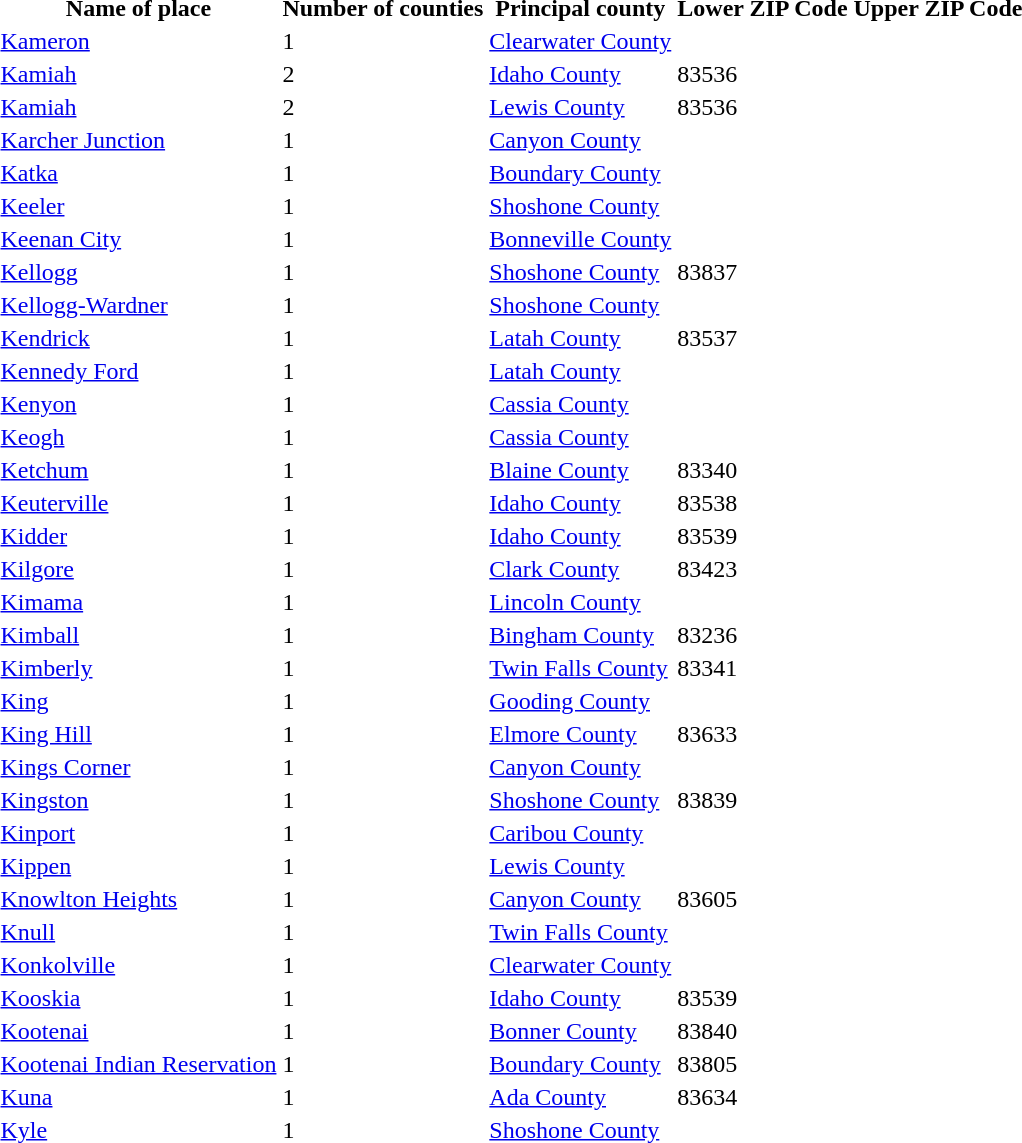<table>
<tr>
<th>Name of place</th>
<th>Number of counties</th>
<th>Principal county</th>
<th>Lower ZIP Code</th>
<th>Upper ZIP Code</th>
</tr>
<tr --->
<td><a href='#'>Kameron</a></td>
<td>1</td>
<td><a href='#'>Clearwater County</a></td>
<td> </td>
<td> </td>
</tr>
<tr --->
<td><a href='#'>Kamiah</a></td>
<td>2</td>
<td><a href='#'>Idaho County</a></td>
<td>83536</td>
<td> </td>
</tr>
<tr --->
<td><a href='#'>Kamiah</a></td>
<td>2</td>
<td><a href='#'>Lewis County</a></td>
<td>83536</td>
<td> </td>
</tr>
<tr --->
<td><a href='#'>Karcher Junction</a></td>
<td>1</td>
<td><a href='#'>Canyon County</a></td>
<td> </td>
<td> </td>
</tr>
<tr --->
<td><a href='#'>Katka</a></td>
<td>1</td>
<td><a href='#'>Boundary County</a></td>
<td> </td>
<td> </td>
</tr>
<tr --->
<td><a href='#'>Keeler</a></td>
<td>1</td>
<td><a href='#'>Shoshone County</a></td>
<td> </td>
<td> </td>
</tr>
<tr --->
<td><a href='#'>Keenan City</a></td>
<td>1</td>
<td><a href='#'>Bonneville County</a></td>
<td> </td>
<td> </td>
</tr>
<tr --->
<td><a href='#'>Kellogg</a></td>
<td>1</td>
<td><a href='#'>Shoshone County</a></td>
<td>83837</td>
<td> </td>
</tr>
<tr --->
<td><a href='#'>Kellogg-Wardner</a></td>
<td>1</td>
<td><a href='#'>Shoshone County</a></td>
<td> </td>
<td> </td>
</tr>
<tr --->
<td><a href='#'>Kendrick</a></td>
<td>1</td>
<td><a href='#'>Latah County</a></td>
<td>83537</td>
<td> </td>
</tr>
<tr --->
<td><a href='#'>Kennedy Ford</a></td>
<td>1</td>
<td><a href='#'>Latah County</a></td>
<td> </td>
<td> </td>
</tr>
<tr --->
<td><a href='#'>Kenyon</a></td>
<td>1</td>
<td><a href='#'>Cassia County</a></td>
<td> </td>
<td> </td>
</tr>
<tr --->
<td><a href='#'>Keogh</a></td>
<td>1</td>
<td><a href='#'>Cassia County</a></td>
<td> </td>
<td> </td>
</tr>
<tr --->
<td><a href='#'>Ketchum</a></td>
<td>1</td>
<td><a href='#'>Blaine County</a></td>
<td>83340</td>
<td> </td>
</tr>
<tr --->
<td><a href='#'>Keuterville</a></td>
<td>1</td>
<td><a href='#'>Idaho County</a></td>
<td>83538</td>
<td> </td>
</tr>
<tr --->
<td><a href='#'>Kidder</a></td>
<td>1</td>
<td><a href='#'>Idaho County</a></td>
<td>83539</td>
<td> </td>
</tr>
<tr --->
<td><a href='#'>Kilgore</a></td>
<td>1</td>
<td><a href='#'>Clark County</a></td>
<td>83423</td>
<td> </td>
</tr>
<tr --->
<td><a href='#'>Kimama</a></td>
<td>1</td>
<td><a href='#'>Lincoln County</a></td>
<td> </td>
<td> </td>
</tr>
<tr --->
<td><a href='#'>Kimball</a></td>
<td>1</td>
<td><a href='#'>Bingham County</a></td>
<td>83236</td>
<td> </td>
</tr>
<tr --->
<td><a href='#'>Kimberly</a></td>
<td>1</td>
<td><a href='#'>Twin Falls County</a></td>
<td>83341</td>
<td> </td>
</tr>
<tr --->
<td><a href='#'>King</a></td>
<td>1</td>
<td><a href='#'>Gooding County</a></td>
<td> </td>
<td> </td>
</tr>
<tr --->
<td><a href='#'>King Hill</a></td>
<td>1</td>
<td><a href='#'>Elmore County</a></td>
<td>83633</td>
<td> </td>
</tr>
<tr --->
<td><a href='#'>Kings Corner</a></td>
<td>1</td>
<td><a href='#'>Canyon County</a></td>
<td> </td>
<td> </td>
</tr>
<tr --->
<td><a href='#'>Kingston</a></td>
<td>1</td>
<td><a href='#'>Shoshone County</a></td>
<td>83839</td>
<td> </td>
</tr>
<tr --->
<td><a href='#'>Kinport</a></td>
<td>1</td>
<td><a href='#'>Caribou County</a></td>
<td> </td>
<td> </td>
</tr>
<tr --->
<td><a href='#'>Kippen</a></td>
<td>1</td>
<td><a href='#'>Lewis County</a></td>
<td> </td>
<td> </td>
</tr>
<tr --->
<td><a href='#'>Knowlton Heights</a></td>
<td>1</td>
<td><a href='#'>Canyon County</a></td>
<td>83605</td>
<td> </td>
</tr>
<tr --->
<td><a href='#'>Knull</a></td>
<td>1</td>
<td><a href='#'>Twin Falls County</a></td>
<td> </td>
<td> </td>
</tr>
<tr --->
<td><a href='#'>Konkolville</a></td>
<td>1</td>
<td><a href='#'>Clearwater County</a></td>
<td> </td>
<td> </td>
</tr>
<tr --->
<td><a href='#'>Kooskia</a></td>
<td>1</td>
<td><a href='#'>Idaho County</a></td>
<td>83539</td>
<td> </td>
</tr>
<tr --->
<td><a href='#'>Kootenai</a></td>
<td>1</td>
<td><a href='#'>Bonner County</a></td>
<td>83840</td>
<td> </td>
</tr>
<tr --->
<td><a href='#'>Kootenai Indian Reservation</a></td>
<td>1</td>
<td><a href='#'>Boundary County</a></td>
<td>83805</td>
<td> </td>
</tr>
<tr --->
<td><a href='#'>Kuna</a></td>
<td>1</td>
<td><a href='#'>Ada County</a></td>
<td>83634</td>
<td> </td>
</tr>
<tr --->
<td><a href='#'>Kyle</a></td>
<td>1</td>
<td><a href='#'>Shoshone County</a></td>
<td> </td>
<td> </td>
</tr>
<tr --->
</tr>
</table>
